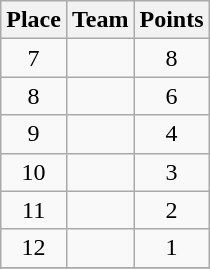<table class="wikitable" style="text-align:center; padding-bottom:0;">
<tr>
<th>Place</th>
<th style="text-align:left;">Team</th>
<th>Points</th>
</tr>
<tr>
<td>7</td>
<td align=left></td>
<td>8</td>
</tr>
<tr>
<td>8</td>
<td align=left></td>
<td>6</td>
</tr>
<tr>
<td>9</td>
<td align=left></td>
<td>4</td>
</tr>
<tr>
<td>10</td>
<td align=left></td>
<td>3</td>
</tr>
<tr>
<td>11</td>
<td align=left></td>
<td>2</td>
</tr>
<tr>
<td>12</td>
<td align=left></td>
<td>1</td>
</tr>
<tr>
</tr>
</table>
